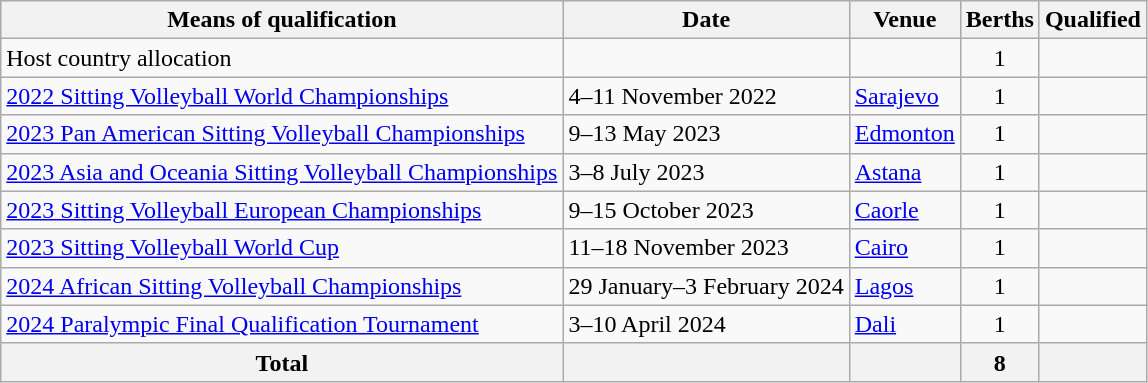<table class=wikitable>
<tr>
<th>Means of qualification</th>
<th>Date</th>
<th>Venue</th>
<th>Berths</th>
<th>Qualified</th>
</tr>
<tr>
<td>Host country allocation</td>
<td></td>
<td></td>
<td align=center>1</td>
<td></td>
</tr>
<tr>
<td><a href='#'>2022 Sitting Volleyball World Championships</a></td>
<td>4–11 November 2022</td>
<td> <a href='#'>Sarajevo</a></td>
<td align=center>1</td>
<td></td>
</tr>
<tr>
<td><a href='#'>2023 Pan American Sitting Volleyball Championships</a></td>
<td>9–13 May 2023</td>
<td> <a href='#'>Edmonton</a></td>
<td align=center>1</td>
<td></td>
</tr>
<tr>
<td><a href='#'>2023 Asia and Oceania Sitting Volleyball Championships</a></td>
<td>3–8 July 2023</td>
<td> <a href='#'>Astana</a></td>
<td align=center>1</td>
<td></td>
</tr>
<tr>
<td><a href='#'>2023 Sitting Volleyball European Championships</a></td>
<td>9–15 October 2023</td>
<td> <a href='#'>Caorle</a></td>
<td align=center>1</td>
<td></td>
</tr>
<tr>
<td><a href='#'>2023 Sitting Volleyball World Cup</a></td>
<td>11–18 November 2023</td>
<td> <a href='#'>Cairo</a></td>
<td align=center>1</td>
<td></td>
</tr>
<tr>
<td><a href='#'>2024 African Sitting Volleyball Championships</a></td>
<td>29 January–3 February 2024</td>
<td> <a href='#'>Lagos</a></td>
<td align=center>1</td>
<td></td>
</tr>
<tr>
<td><a href='#'>2024 Paralympic Final Qualification Tournament</a></td>
<td>3–10 April 2024</td>
<td> <a href='#'>Dali</a></td>
<td align=center>1</td>
<td></td>
</tr>
<tr>
<th>Total</th>
<th></th>
<th></th>
<th>8</th>
<th></th>
</tr>
</table>
